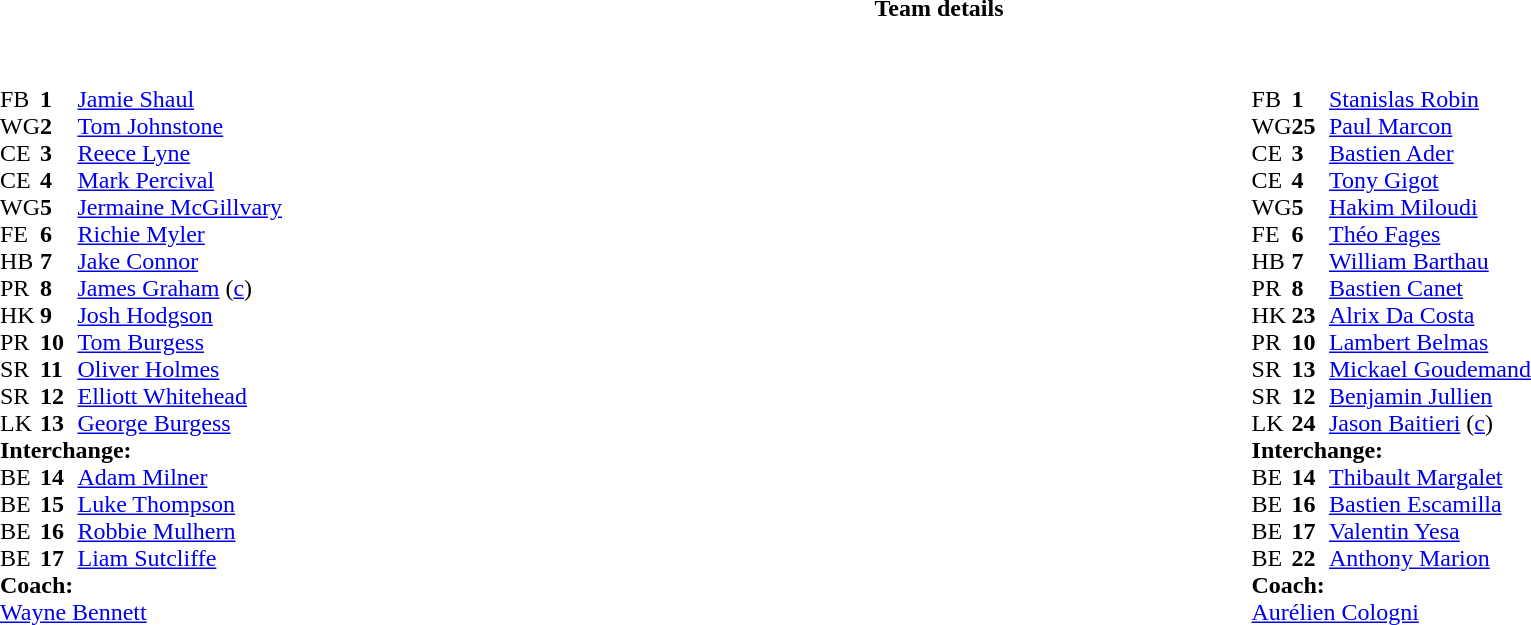<table border="0" width="100%" class="collapsible collapsed">
<tr>
<th>Team details</th>
</tr>
<tr>
<td><br><table width="100%">
<tr>
<td valign="top" width="50%"><br><table style="font-size: 100%" cellspacing="0" cellpadding="0">
<tr>
<th width="25"></th>
<th width="25"></th>
<th></th>
<th width="25"></th>
</tr>
<tr>
<td>FB</td>
<td><strong>1</strong></td>
<td><a href='#'>Jamie Shaul</a></td>
</tr>
<tr>
<td>WG</td>
<td><strong>2</strong></td>
<td><a href='#'>Tom Johnstone</a></td>
</tr>
<tr>
<td>CE</td>
<td><strong>3</strong></td>
<td><a href='#'>Reece Lyne</a></td>
</tr>
<tr>
<td>CE</td>
<td><strong>4</strong></td>
<td><a href='#'>Mark Percival</a></td>
</tr>
<tr>
<td>WG</td>
<td><strong>5</strong></td>
<td><a href='#'>Jermaine McGillvary</a></td>
</tr>
<tr>
<td>FE</td>
<td><strong>6</strong></td>
<td><a href='#'>Richie Myler</a></td>
</tr>
<tr>
<td>HB</td>
<td><strong>7</strong></td>
<td><a href='#'>Jake Connor</a></td>
</tr>
<tr>
<td>PR</td>
<td><strong>8</strong></td>
<td><a href='#'>James Graham</a> (<a href='#'>c</a>)</td>
</tr>
<tr>
<td>HK</td>
<td><strong>9</strong></td>
<td><a href='#'>Josh Hodgson</a></td>
</tr>
<tr>
<td>PR</td>
<td><strong>10</strong></td>
<td><a href='#'>Tom Burgess</a></td>
</tr>
<tr>
<td>SR</td>
<td><strong>11</strong></td>
<td><a href='#'>Oliver Holmes</a></td>
</tr>
<tr>
<td>SR</td>
<td><strong>12</strong></td>
<td><a href='#'>Elliott Whitehead</a></td>
</tr>
<tr>
<td>LK</td>
<td><strong>13</strong></td>
<td><a href='#'>George Burgess</a></td>
</tr>
<tr>
<td colspan=3><strong>Interchange:</strong></td>
</tr>
<tr>
<td>BE</td>
<td><strong>14</strong></td>
<td><a href='#'>Adam Milner</a></td>
</tr>
<tr>
<td>BE</td>
<td><strong>15</strong></td>
<td><a href='#'>Luke Thompson</a></td>
</tr>
<tr>
<td>BE</td>
<td><strong>16</strong></td>
<td><a href='#'>Robbie Mulhern</a></td>
</tr>
<tr>
<td>BE</td>
<td><strong>17</strong></td>
<td><a href='#'>Liam Sutcliffe</a></td>
</tr>
<tr>
<td colspan=3><strong>Coach:</strong></td>
</tr>
<tr>
<td colspan="4"> <a href='#'>Wayne Bennett</a></td>
</tr>
</table>
</td>
<td valign="top" width="50%"><br><table style="font-size: 100%" cellspacing="0" cellpadding="0" align="center">
<tr>
<th width="25"></th>
<th width="25"></th>
<th></th>
<th width="25"></th>
</tr>
<tr>
<td>FB</td>
<td><strong>1</strong></td>
<td><a href='#'>Stanislas Robin</a></td>
</tr>
<tr>
<td>WG</td>
<td><strong>25</strong></td>
<td><a href='#'>Paul Marcon</a></td>
</tr>
<tr>
<td>CE</td>
<td><strong>3</strong></td>
<td><a href='#'>Bastien Ader</a></td>
</tr>
<tr>
<td>CE</td>
<td><strong>4</strong></td>
<td><a href='#'>Tony Gigot</a></td>
</tr>
<tr>
<td>WG</td>
<td><strong>5</strong></td>
<td><a href='#'>Hakim Miloudi</a></td>
</tr>
<tr>
<td>FE</td>
<td><strong>6</strong></td>
<td><a href='#'>Théo Fages</a></td>
</tr>
<tr>
<td>HB</td>
<td><strong>7</strong></td>
<td><a href='#'>William Barthau</a></td>
</tr>
<tr>
<td>PR</td>
<td><strong>8</strong></td>
<td><a href='#'>Bastien Canet</a></td>
</tr>
<tr>
<td>HK</td>
<td><strong>23</strong></td>
<td><a href='#'>Alrix Da Costa</a></td>
</tr>
<tr>
<td>PR</td>
<td><strong>10</strong></td>
<td><a href='#'>Lambert Belmas</a></td>
</tr>
<tr>
<td>SR</td>
<td><strong>13</strong></td>
<td><a href='#'>Mickael Goudemand</a></td>
</tr>
<tr>
<td>SR</td>
<td><strong>12</strong></td>
<td><a href='#'>Benjamin Jullien</a></td>
</tr>
<tr>
<td>LK</td>
<td><strong>24</strong></td>
<td><a href='#'>Jason Baitieri</a> (<a href='#'>c</a>)</td>
</tr>
<tr>
<td colspan=3><strong>Interchange:</strong></td>
</tr>
<tr>
<td>BE</td>
<td><strong>14</strong></td>
<td><a href='#'>Thibault Margalet</a></td>
</tr>
<tr>
<td>BE</td>
<td><strong>16</strong></td>
<td><a href='#'>Bastien Escamilla</a></td>
</tr>
<tr>
<td>BE</td>
<td><strong>17</strong></td>
<td><a href='#'>Valentin Yesa</a></td>
</tr>
<tr>
<td>BE</td>
<td><strong>22</strong></td>
<td><a href='#'>Anthony Marion</a></td>
</tr>
<tr>
<td colspan=3><strong>Coach:</strong></td>
</tr>
<tr>
<td colspan="4"> <a href='#'>Aurélien Cologni</a></td>
</tr>
</table>
</td>
</tr>
</table>
</td>
</tr>
</table>
